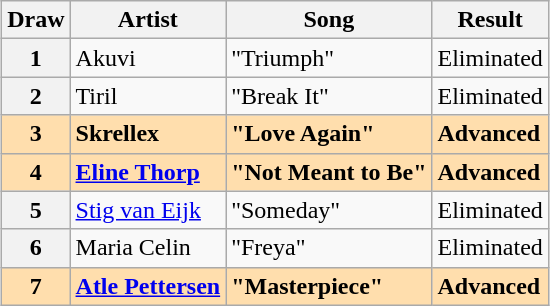<table class="sortable wikitable plainrowheaders" style="margin: 1em auto 1em auto">
<tr>
<th scope="col">Draw</th>
<th scope="col">Artist</th>
<th scope="col">Song</th>
<th scope="col">Result</th>
</tr>
<tr>
<th scope="row" style="text-align:center;">1</th>
<td>Akuvi</td>
<td>"Triumph"</td>
<td>Eliminated</td>
</tr>
<tr>
<th scope="row" style="text-align:center;">2</th>
<td>Tiril</td>
<td>"Break It"</td>
<td>Eliminated</td>
</tr>
<tr style="font-weight:bold; background:navajowhite;">
<th scope="row" style="text-align:center; font-weight:bold; background:navajowhite;">3</th>
<td>Skrellex</td>
<td>"Love Again"</td>
<td>Advanced</td>
</tr>
<tr style="font-weight:bold; background:navajowhite;">
<th scope="row" style="text-align:center; font-weight:bold; background:navajowhite;">4</th>
<td><a href='#'>Eline Thorp</a></td>
<td>"Not Meant to Be"</td>
<td>Advanced</td>
</tr>
<tr>
<th scope="row" style="text-align:center;">5</th>
<td><a href='#'>Stig van Eijk</a></td>
<td>"Someday"</td>
<td>Eliminated</td>
</tr>
<tr>
<th scope="row" style="text-align:center;">6</th>
<td>Maria Celin</td>
<td>"Freya"</td>
<td>Eliminated</td>
</tr>
<tr style="font-weight:bold; background:navajowhite;">
<th scope="row" style="text-align:center; font-weight:bold; background:navajowhite;">7</th>
<td><a href='#'>Atle Pettersen</a></td>
<td>"Masterpiece"</td>
<td>Advanced</td>
</tr>
</table>
